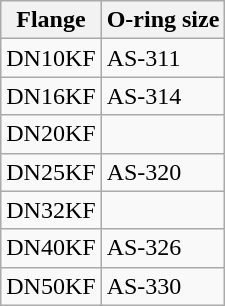<table class="wikitable">
<tr>
<th>Flange</th>
<th>O-ring size</th>
</tr>
<tr>
<td>DN10KF</td>
<td>AS-311</td>
</tr>
<tr>
<td>DN16KF</td>
<td>AS-314</td>
</tr>
<tr>
<td>DN20KF</td>
<td></td>
</tr>
<tr>
<td>DN25KF</td>
<td>AS-320</td>
</tr>
<tr>
<td>DN32KF</td>
<td></td>
</tr>
<tr>
<td>DN40KF</td>
<td>AS-326</td>
</tr>
<tr>
<td>DN50KF</td>
<td>AS-330</td>
</tr>
</table>
